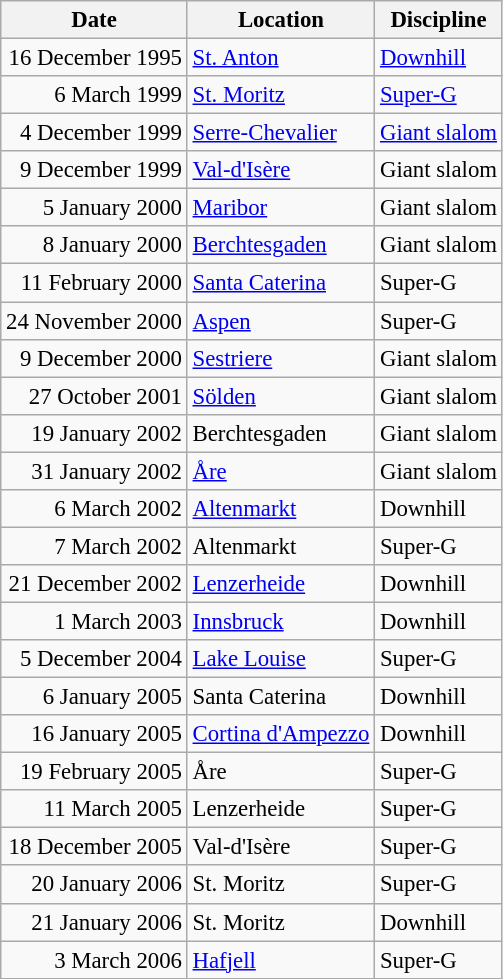<table class=wikitable style="font-size:95%;">
<tr>
<th>Date</th>
<th>Location</th>
<th>Discipline</th>
</tr>
<tr>
<td align=right>16 December 1995</td>
<td><a href='#'>St. Anton</a></td>
<td><a href='#'>Downhill</a></td>
</tr>
<tr>
<td align=right>6 March 1999</td>
<td><a href='#'>St. Moritz</a></td>
<td><a href='#'>Super-G</a></td>
</tr>
<tr>
<td align=right>4 December 1999</td>
<td><a href='#'>Serre-Chevalier</a></td>
<td><a href='#'>Giant slalom</a></td>
</tr>
<tr>
<td align=right>9 December 1999</td>
<td><a href='#'>Val-d'Isère</a></td>
<td>Giant slalom</td>
</tr>
<tr>
<td align=right>5 January 2000</td>
<td><a href='#'>Maribor</a></td>
<td>Giant slalom</td>
</tr>
<tr>
<td align=right>8 January 2000</td>
<td><a href='#'>Berchtesgaden</a></td>
<td>Giant slalom</td>
</tr>
<tr>
<td align=right>11 February 2000</td>
<td><a href='#'>Santa Caterina</a></td>
<td>Super-G</td>
</tr>
<tr>
<td align=right>24 November 2000</td>
<td><a href='#'>Aspen</a></td>
<td>Super-G</td>
</tr>
<tr>
<td align=right>9 December 2000</td>
<td><a href='#'>Sestriere</a></td>
<td>Giant slalom</td>
</tr>
<tr>
<td align=right>27 October 2001</td>
<td><a href='#'>Sölden</a></td>
<td>Giant slalom</td>
</tr>
<tr>
<td align=right>19 January 2002</td>
<td>Berchtesgaden</td>
<td>Giant slalom</td>
</tr>
<tr>
<td align=right>31 January 2002</td>
<td><a href='#'>Åre</a></td>
<td>Giant slalom</td>
</tr>
<tr>
<td align=right>6 March 2002</td>
<td><a href='#'>Altenmarkt</a></td>
<td>Downhill</td>
</tr>
<tr>
<td align=right>7 March 2002</td>
<td>Altenmarkt</td>
<td>Super-G</td>
</tr>
<tr>
<td align=right>21 December 2002</td>
<td><a href='#'>Lenzerheide</a></td>
<td>Downhill</td>
</tr>
<tr>
<td align=right>1 March 2003</td>
<td><a href='#'>Innsbruck</a></td>
<td>Downhill</td>
</tr>
<tr>
<td align=right>5 December 2004</td>
<td><a href='#'>Lake Louise</a></td>
<td>Super-G</td>
</tr>
<tr>
<td align=right>6 January 2005</td>
<td>Santa Caterina</td>
<td>Downhill</td>
</tr>
<tr>
<td align=right>16 January 2005</td>
<td><a href='#'>Cortina d'Ampezzo</a></td>
<td>Downhill</td>
</tr>
<tr>
<td align=right>19 February 2005</td>
<td>Åre</td>
<td>Super-G</td>
</tr>
<tr>
<td align=right>11 March 2005</td>
<td>Lenzerheide</td>
<td>Super-G</td>
</tr>
<tr>
<td align=right>18 December 2005</td>
<td>Val-d'Isère</td>
<td>Super-G</td>
</tr>
<tr>
<td align=right>20 January 2006</td>
<td>St. Moritz</td>
<td>Super-G</td>
</tr>
<tr>
<td align=right>21 January 2006</td>
<td>St. Moritz</td>
<td>Downhill</td>
</tr>
<tr>
<td align=right>3 March 2006</td>
<td><a href='#'>Hafjell</a></td>
<td>Super-G</td>
</tr>
</table>
